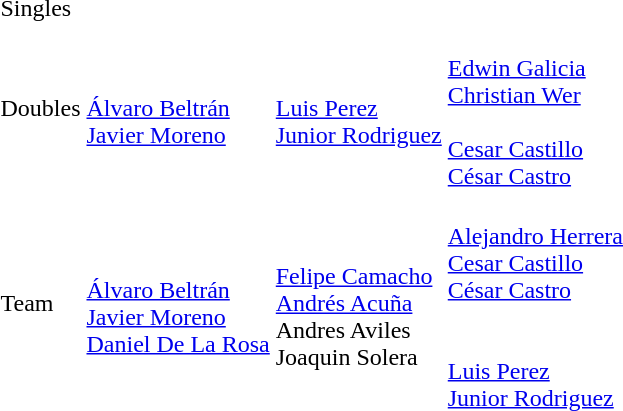<table>
<tr>
<td>Singles</td>
<td></td>
<td></td>
<td><br></td>
</tr>
<tr>
<td>Doubles</td>
<td><br><a href='#'>Álvaro Beltrán</a><br><a href='#'>Javier Moreno</a></td>
<td><br><a href='#'>Luis Perez</a><br><a href='#'>Junior Rodriguez</a></td>
<td><br><a href='#'>Edwin Galicia</a><br><a href='#'>Christian Wer</a><br><br><a href='#'>Cesar Castillo</a><br><a href='#'>César Castro</a></td>
</tr>
<tr>
<td>Team</td>
<td><br><a href='#'>Álvaro Beltrán</a><br><a href='#'>Javier Moreno</a><br><a href='#'>Daniel De La Rosa</a></td>
<td><br><a href='#'>Felipe Camacho</a><br><a href='#'>Andrés Acuña</a><br>Andres Aviles<br>Joaquin Solera</td>
<td><br><a href='#'>Alejandro Herrera</a><br><a href='#'>Cesar Castillo</a><br><a href='#'>César Castro</a><br><br><br><a href='#'>Luis Perez</a><br><a href='#'>Junior Rodriguez</a></td>
</tr>
<tr>
</tr>
</table>
